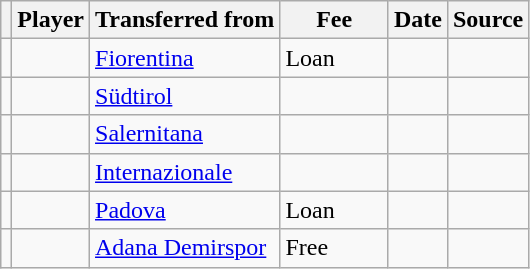<table class="wikitable plainrowheaders sortable">
<tr>
<th></th>
<th scope="col">Player</th>
<th>Transferred from</th>
<th style="width: 65px;">Fee</th>
<th scope="col">Date</th>
<th scope="col">Source</th>
</tr>
<tr>
<td align="center"></td>
<td></td>
<td> <a href='#'>Fiorentina</a></td>
<td>Loan</td>
<td></td>
<td></td>
</tr>
<tr>
<td align="center"></td>
<td></td>
<td> <a href='#'>Südtirol</a></td>
<td></td>
<td></td>
<td></td>
</tr>
<tr>
<td align="center"></td>
<td></td>
<td> <a href='#'>Salernitana</a></td>
<td></td>
<td></td>
<td></td>
</tr>
<tr>
<td align="center"></td>
<td></td>
<td> <a href='#'>Internazionale</a></td>
<td></td>
<td></td>
<td></td>
</tr>
<tr>
<td align="center"></td>
<td></td>
<td> <a href='#'>Padova</a></td>
<td>Loan</td>
<td></td>
<td></td>
</tr>
<tr>
<td align="center"></td>
<td></td>
<td> <a href='#'>Adana Demirspor</a></td>
<td>Free</td>
<td></td>
<td></td>
</tr>
</table>
